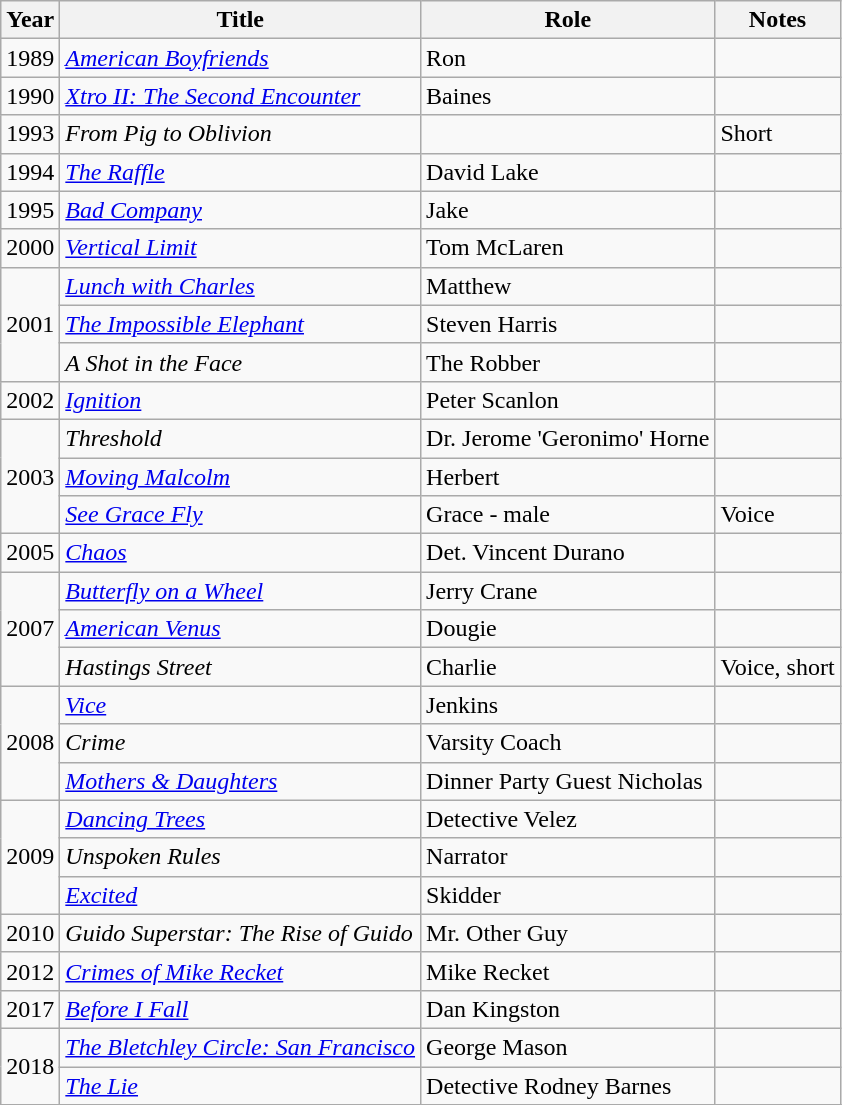<table class="wikitable sortable">
<tr>
<th>Year</th>
<th>Title</th>
<th>Role</th>
<th class="unsortable">Notes</th>
</tr>
<tr>
<td>1989</td>
<td><em><a href='#'>American Boyfriends</a></em></td>
<td>Ron</td>
<td></td>
</tr>
<tr>
<td>1990</td>
<td><em><a href='#'>Xtro II: The Second Encounter</a></em></td>
<td>Baines</td>
<td></td>
</tr>
<tr>
<td>1993</td>
<td><em>From Pig to Oblivion</em></td>
<td></td>
<td>Short</td>
</tr>
<tr>
<td>1994</td>
<td data-sort-value="Raffle, The"><em><a href='#'>The Raffle</a></em></td>
<td>David Lake</td>
<td></td>
</tr>
<tr>
<td>1995</td>
<td><em><a href='#'>Bad Company</a></em></td>
<td>Jake</td>
<td></td>
</tr>
<tr>
<td>2000</td>
<td><em><a href='#'>Vertical Limit</a></em></td>
<td>Tom McLaren</td>
<td></td>
</tr>
<tr>
<td rowspan="3">2001</td>
<td><em><a href='#'>Lunch with Charles</a></em></td>
<td>Matthew</td>
<td></td>
</tr>
<tr>
<td data-sort-value="Elephant, The"><em><a href='#'>The Impossible Elephant</a></em></td>
<td>Steven Harris</td>
<td></td>
</tr>
<tr>
<td data-sort-value="Shot in the Face, A"><em>A Shot in the Face</em></td>
<td>The Robber</td>
<td></td>
</tr>
<tr>
<td>2002</td>
<td><em><a href='#'>Ignition</a></em></td>
<td>Peter Scanlon</td>
<td></td>
</tr>
<tr>
<td rowspan="3">2003</td>
<td><em>Threshold</em></td>
<td>Dr. Jerome 'Geronimo' Horne</td>
<td></td>
</tr>
<tr>
<td><em><a href='#'>Moving Malcolm</a></em></td>
<td>Herbert</td>
<td></td>
</tr>
<tr>
<td><em><a href='#'>See Grace Fly</a></em></td>
<td>Grace - male</td>
<td>Voice</td>
</tr>
<tr>
<td>2005</td>
<td><em><a href='#'>Chaos</a></em></td>
<td>Det. Vincent Durano</td>
<td></td>
</tr>
<tr>
<td rowspan="3">2007</td>
<td><em><a href='#'>Butterfly on a Wheel</a></em></td>
<td>Jerry Crane</td>
<td></td>
</tr>
<tr>
<td><em><a href='#'>American Venus</a></em></td>
<td>Dougie</td>
<td></td>
</tr>
<tr>
<td><em>Hastings Street</em></td>
<td>Charlie</td>
<td>Voice, short</td>
</tr>
<tr>
<td rowspan="3">2008</td>
<td><em><a href='#'>Vice</a></em></td>
<td>Jenkins</td>
<td></td>
</tr>
<tr>
<td><em>Crime</em></td>
<td>Varsity Coach</td>
<td></td>
</tr>
<tr>
<td><em><a href='#'>Mothers & Daughters</a></em></td>
<td>Dinner Party Guest Nicholas</td>
<td></td>
</tr>
<tr>
<td rowspan="3">2009</td>
<td><em><a href='#'>Dancing Trees</a></em></td>
<td>Detective Velez</td>
<td></td>
</tr>
<tr>
<td><em>Unspoken Rules</em></td>
<td>Narrator</td>
<td></td>
</tr>
<tr>
<td><em><a href='#'>Excited</a></em></td>
<td>Skidder</td>
<td></td>
</tr>
<tr>
<td>2010</td>
<td><em>Guido Superstar: The Rise of Guido</em></td>
<td>Mr. Other Guy</td>
<td></td>
</tr>
<tr>
<td>2012</td>
<td><em><a href='#'>Crimes of Mike Recket</a></em></td>
<td>Mike Recket</td>
<td></td>
</tr>
<tr>
<td>2017</td>
<td><em><a href='#'>Before I Fall</a></em></td>
<td>Dan Kingston</td>
<td></td>
</tr>
<tr>
<td rowspan="2">2018</td>
<td data-sort-value="Bletchley Circle: San Francisco, The"><em><a href='#'>The Bletchley Circle: San Francisco</a></em></td>
<td>George Mason</td>
<td></td>
</tr>
<tr>
<td data-sort-value="Lie, The"><em><a href='#'>The Lie</a></em></td>
<td>Detective Rodney Barnes</td>
<td></td>
</tr>
<tr>
</tr>
</table>
